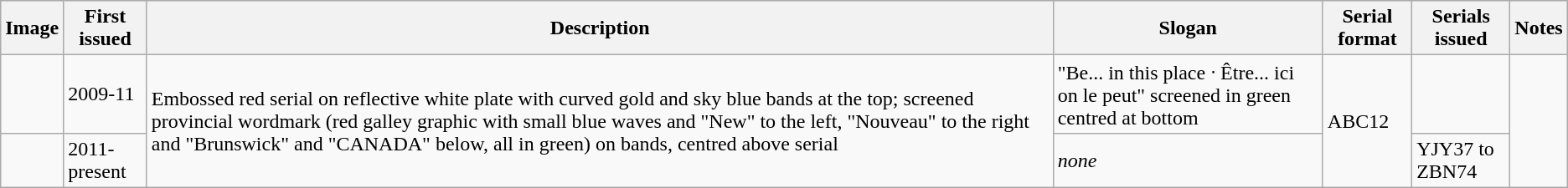<table class="wikitable">
<tr>
<th>Image</th>
<th>First issued</th>
<th>Description</th>
<th>Slogan</th>
<th>Serial format</th>
<th>Serials issued</th>
<th>Notes</th>
</tr>
<tr>
<td></td>
<td>2009-11</td>
<td rowspan="2">Embossed red serial on reflective white plate with curved gold and sky blue bands at the top; screened provincial wordmark (red galley graphic with small blue waves and "New" to the left, "Nouveau" to the right and "Brunswick" and "CANADA" below, all in green) on bands, centred above serial</td>
<td>"Be... in this place  ᐧ  Être... ici on le peut" screened in green centred at bottom</td>
<td rowspan="2">ABC12</td>
<td></td>
<td rowspan="2"></td>
</tr>
<tr>
<td></td>
<td>2011-present</td>
<td><em>none</em></td>
<td>YJY37 to ZBN74 </td>
</tr>
</table>
